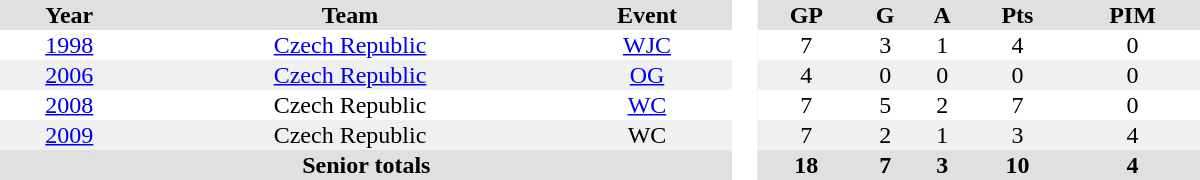<table border="0" cellpadding="1" cellspacing="0" style="text-align:center; width:50em">
<tr ALIGN="center" bgcolor="#e0e0e0">
<th>Year</th>
<th>Team</th>
<th>Event</th>
<th ALIGN="center" rowspan="99" bgcolor="#ffffff"> </th>
<th>GP</th>
<th>G</th>
<th>A</th>
<th>Pts</th>
<th>PIM</th>
</tr>
<tr>
<td><a href='#'>1998</a></td>
<td><a href='#'>Czech Republic</a></td>
<td><a href='#'>WJC</a></td>
<td>7</td>
<td>3</td>
<td>1</td>
<td>4</td>
<td>0</td>
</tr>
<tr bgcolor="#f0f0f0">
<td><a href='#'>2006</a></td>
<td><a href='#'>Czech Republic</a></td>
<td><a href='#'>OG</a></td>
<td>4</td>
<td>0</td>
<td>0</td>
<td>0</td>
<td>0</td>
</tr>
<tr>
<td><a href='#'>2008</a></td>
<td>Czech Republic</td>
<td><a href='#'>WC</a></td>
<td>7</td>
<td>5</td>
<td>2</td>
<td>7</td>
<td>0</td>
</tr>
<tr bgcolor="#f0f0f0">
<td><a href='#'>2009</a></td>
<td>Czech Republic</td>
<td>WC</td>
<td>7</td>
<td>2</td>
<td>1</td>
<td>3</td>
<td>4</td>
</tr>
<tr bgcolor="#e0e0e0">
<th colspan=3>Senior totals</th>
<th>18</th>
<th>7</th>
<th>3</th>
<th>10</th>
<th>4</th>
</tr>
</table>
